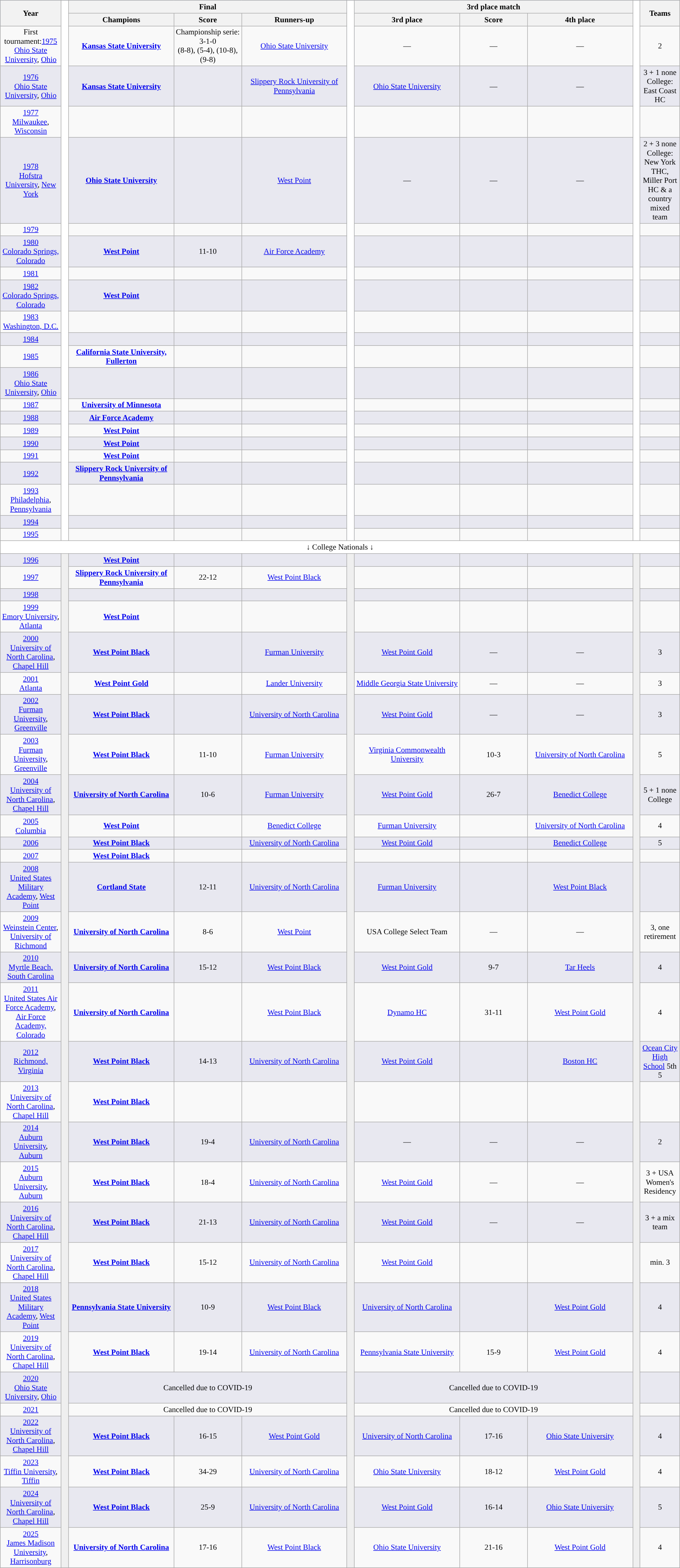<table class="wikitable" style="font-size:90%; width: 100%; text-align: center;">
<tr bgcolor=#c1d8ff>
<th rowspan=2 width=6%>Year</th>
<td width=1% rowspan=23 bgcolor=ffffff></td>
<th colspan=3>Final</th>
<td width=1% rowspan=23 bgcolor=ffffff></td>
<th colspan=3>3rd place match</th>
<td width=1% rowspan=23 bgcolor=#ffffff></td>
<th rowspan=2 width=5%>Teams</th>
</tr>
<tr bgcolor=#efefef>
<th width=14%>Champions</th>
<th width=9%>Score</th>
<th width=14%>Runners-up</th>
<th width=14%>3rd place</th>
<th width=9%>Score</th>
<th width=14%>4th place</th>
</tr>
<tr>
<td>First tournament:<a href='#'>1975</a><br><a href='#'>Ohio State University</a>, <a href='#'>Ohio</a></td>
<td><strong><a href='#'>Kansas State University</a></strong></td>
<td>Championship serie: 3-1-0<br>(8-8), (5-4), (10-8), (9-8)</td>
<td><a href='#'>Ohio State University</a></td>
<td>—</td>
<td>—</td>
<td>—</td>
<td>2</td>
</tr>
<tr bgcolor=#E8E8F0>
<td><a href='#'>1976</a><br><a href='#'>Ohio State University</a>, <a href='#'>Ohio</a></td>
<td><strong><a href='#'>Kansas State University</a></strong></td>
<td></td>
<td><a href='#'>Slippery Rock University of Pennsylvania</a></td>
<td><a href='#'>Ohio State University</a></td>
<td>—</td>
<td>—</td>
<td>3 + 1 none College: East Coast HC</td>
</tr>
<tr>
<td><a href='#'>1977</a><br><a href='#'>Milwaukee</a>, <a href='#'>Wisconsin</a></td>
<td></td>
<td></td>
<td></td>
<td></td>
<td></td>
<td></td>
<td></td>
</tr>
<tr bgcolor=#E8E8F0>
<td><a href='#'>1978</a><br><a href='#'>Hofstra University</a>, <a href='#'>New York</a></td>
<td><strong><a href='#'>Ohio State University</a></strong></td>
<td></td>
<td><a href='#'>West Point</a></td>
<td>—</td>
<td>—</td>
<td>—</td>
<td>2 + 3 none College:<br>New York THC, Miller Port HC & a country mixed team</td>
</tr>
<tr>
<td><a href='#'>1979</a></td>
<td></td>
<td></td>
<td></td>
<td></td>
<td></td>
<td></td>
<td></td>
</tr>
<tr bgcolor=#E8E8F0>
<td><a href='#'>1980</a><br><a href='#'>Colorado Springs, Colorado</a></td>
<td><strong><a href='#'>West Point</a></strong></td>
<td>11-10</td>
<td><a href='#'>Air Force Academy</a></td>
<td></td>
<td></td>
<td></td>
<td></td>
</tr>
<tr>
<td><a href='#'>1981</a></td>
<td></td>
<td></td>
<td></td>
<td></td>
<td></td>
<td></td>
<td></td>
</tr>
<tr bgcolor=#E8E8F0>
<td><a href='#'>1982</a><br><a href='#'>Colorado Springs, Colorado</a></td>
<td><strong><a href='#'>West Point</a></strong></td>
<td></td>
<td></td>
<td></td>
<td></td>
<td></td>
<td></td>
</tr>
<tr>
<td><a href='#'>1983</a><br><a href='#'>Washington, D.C.</a></td>
<td></td>
<td></td>
<td></td>
<td></td>
<td></td>
<td></td>
<td></td>
</tr>
<tr bgcolor=#E8E8F0>
<td><a href='#'>1984</a></td>
<td></td>
<td></td>
<td></td>
<td></td>
<td></td>
<td></td>
<td></td>
</tr>
<tr>
<td><a href='#'>1985</a></td>
<td><strong><a href='#'>California State University, Fullerton</a></strong></td>
<td></td>
<td></td>
<td></td>
<td></td>
<td></td>
<td></td>
</tr>
<tr bgcolor=#E8E8F0>
<td><a href='#'>1986</a><br><a href='#'>Ohio State University</a>, <a href='#'>Ohio</a></td>
<td></td>
<td></td>
<td></td>
<td></td>
<td></td>
<td></td>
<td></td>
</tr>
<tr>
<td><a href='#'>1987</a></td>
<td><strong><a href='#'>University of Minnesota</a></strong></td>
<td></td>
<td></td>
<td></td>
<td></td>
<td></td>
<td></td>
</tr>
<tr bgcolor=#E8E8F0>
<td><a href='#'>1988</a></td>
<td><strong><a href='#'>Air Force Academy</a></strong></td>
<td></td>
<td></td>
<td></td>
<td></td>
<td></td>
<td></td>
</tr>
<tr>
<td><a href='#'>1989</a></td>
<td><strong><a href='#'>West Point</a></strong></td>
<td></td>
<td></td>
<td></td>
<td></td>
<td></td>
<td></td>
</tr>
<tr bgcolor=#E8E8F0>
<td><a href='#'>1990</a></td>
<td><strong><a href='#'>West Point</a></strong></td>
<td></td>
<td></td>
<td></td>
<td></td>
<td></td>
<td></td>
</tr>
<tr>
<td><a href='#'>1991</a></td>
<td><strong><a href='#'>West Point</a></strong></td>
<td></td>
<td></td>
<td></td>
<td></td>
<td></td>
<td></td>
</tr>
<tr bgcolor=#E8E8F0>
<td><a href='#'>1992</a></td>
<td><strong><a href='#'>Slippery Rock University of Pennsylvania</a></strong><br></td>
<td></td>
<td></td>
<td></td>
<td></td>
<td></td>
<td></td>
</tr>
<tr>
<td><a href='#'>1993</a><br><a href='#'>Philadelphia</a>, <a href='#'>Pennsylvania</a></td>
<td></td>
<td></td>
<td></td>
<td></td>
<td></td>
<td></td>
<td></td>
</tr>
<tr bgcolor=#E8E8F0>
<td><a href='#'>1994</a></td>
<td></td>
<td></td>
<td></td>
<td></td>
<td></td>
<td></td>
<td></td>
</tr>
<tr>
<td><a href='#'>1995</a></td>
<td></td>
<td></td>
<td></td>
<td></td>
<td></td>
<td></td>
<td></td>
</tr>
<tr bgcolor=#ffffff>
<td colspan="11">↓ College Nationals ↓</td>
</tr>
<tr bgcolor=#E8E8F0>
<td><a href='#'>1996</a></td>
<td rowspan=30 bgcolor="#efefef"></td>
<td><strong><a href='#'>West Point</a></strong></td>
<td></td>
<td></td>
<td rowspan=30 bgcolor="#efefef"></td>
<td></td>
<td></td>
<td></td>
<td rowspan=30 bgcolor="#efefef"></td>
<td></td>
</tr>
<tr>
<td><a href='#'>1997</a></td>
<td><strong><a href='#'>Slippery Rock University of Pennsylvania</a></strong></td>
<td>22-12</td>
<td><a href='#'>West Point Black</a></td>
<td></td>
<td></td>
<td></td>
<td></td>
</tr>
<tr bgcolor=#E8E8F0>
<td><a href='#'>1998</a></td>
<td></td>
<td></td>
<td></td>
<td></td>
<td></td>
<td></td>
<td></td>
</tr>
<tr>
<td><a href='#'>1999</a><br><a href='#'>Emory University</a>, <a href='#'>Atlanta</a></td>
<td><strong><a href='#'>West Point</a></strong></td>
<td></td>
<td></td>
<td></td>
<td></td>
<td></td>
<td></td>
</tr>
<tr bgcolor=#E8E8F0>
<td><a href='#'>2000</a><br><a href='#'>University of North Carolina</a>, <a href='#'>Chapel Hill</a></td>
<td><strong><a href='#'>West Point Black</a></strong></td>
<td></td>
<td><a href='#'>Furman University</a></td>
<td><a href='#'>West Point Gold</a></td>
<td>—</td>
<td>—</td>
<td>3</td>
</tr>
<tr>
<td><a href='#'>2001</a><br><a href='#'>Atlanta</a></td>
<td><strong><a href='#'>West Point Gold</a></strong></td>
<td></td>
<td><a href='#'>Lander University</a></td>
<td><a href='#'>Middle Georgia State University</a></td>
<td>—</td>
<td>—</td>
<td>3</td>
</tr>
<tr bgcolor=#E8E8F0>
<td><a href='#'>2002</a><br><a href='#'>Furman University</a>, <a href='#'>Greenville</a></td>
<td><strong><a href='#'>West Point Black</a></strong></td>
<td></td>
<td><a href='#'>University of North Carolina</a></td>
<td><a href='#'>West Point Gold</a></td>
<td>—</td>
<td>—</td>
<td>3</td>
</tr>
<tr>
<td><a href='#'>2003</a><br><a href='#'>Furman University</a>, <a href='#'>Greenville</a></td>
<td><strong><a href='#'>West Point Black</a></strong></td>
<td>11-10</td>
<td><a href='#'>Furman University</a></td>
<td><a href='#'>Virginia Commonwealth University</a></td>
<td>10-3</td>
<td><a href='#'>University of North Carolina</a></td>
<td>5</td>
</tr>
<tr bgcolor=#E8E8F0>
<td><a href='#'>2004</a><br><a href='#'>University of North Carolina</a>, <a href='#'>Chapel Hill</a></td>
<td><strong><a href='#'>University of North Carolina</a></strong></td>
<td>10-6</td>
<td><a href='#'>Furman University</a></td>
<td><a href='#'>West Point Gold</a></td>
<td>26-7</td>
<td><a href='#'>Benedict College</a></td>
<td>5 + 1 none College</td>
</tr>
<tr>
<td><a href='#'>2005</a><br><a href='#'>Columbia</a></td>
<td><strong><a href='#'>West Point</a></strong></td>
<td></td>
<td><a href='#'>Benedict College</a></td>
<td><a href='#'>Furman University</a></td>
<td></td>
<td><a href='#'>University of North Carolina</a></td>
<td>4</td>
</tr>
<tr bgcolor=#E8E8F0>
<td><a href='#'>2006</a></td>
<td><strong><a href='#'>West Point Black</a></strong></td>
<td></td>
<td><a href='#'>University of North Carolina</a></td>
<td><a href='#'>West Point Gold</a></td>
<td></td>
<td><a href='#'>Benedict College</a></td>
<td>5</td>
</tr>
<tr>
<td><a href='#'>2007</a></td>
<td><strong><a href='#'>West Point Black</a></strong></td>
<td></td>
<td></td>
<td></td>
<td></td>
<td></td>
<td></td>
</tr>
<tr bgcolor=#E8E8F0>
<td><a href='#'>2008</a><br><a href='#'>United States Military Academy</a>, <a href='#'>West Point</a></td>
<td><strong><a href='#'>Cortland State</a></strong></td>
<td>12-11</td>
<td><a href='#'>University of North Carolina</a></td>
<td><a href='#'>Furman University</a></td>
<td></td>
<td><a href='#'>West Point Black</a></td>
<td></td>
</tr>
<tr>
<td><a href='#'>2009</a><br><a href='#'>Weinstein Center</a>, <a href='#'>University of Richmond</a></td>
<td><strong><a href='#'>University of North Carolina</a></strong></td>
<td>8-6</td>
<td><a href='#'>West Point</a></td>
<td>USA College Select Team</td>
<td>—</td>
<td>—</td>
<td>3, one retirement</td>
</tr>
<tr bgcolor=#E8E8F0>
<td><a href='#'>2010</a><br><a href='#'>Myrtle Beach, South Carolina</a></td>
<td><strong><a href='#'>University of North Carolina</a></strong></td>
<td>15-12</td>
<td><a href='#'>West Point Black</a></td>
<td><a href='#'>West Point Gold</a></td>
<td>9-7</td>
<td><a href='#'>Tar Heels</a></td>
<td>4</td>
</tr>
<tr>
<td><a href='#'>2011</a><br><a href='#'>United States Air Force Academy</a>, <a href='#'>Air Force Academy, Colorado</a></td>
<td><strong><a href='#'>University of North Carolina</a></strong></td>
<td></td>
<td><a href='#'>West Point Black</a></td>
<td><a href='#'>Dynamo HC</a></td>
<td>31-11</td>
<td><a href='#'>West Point Gold</a></td>
<td>4</td>
</tr>
<tr bgcolor=#E8E8F0>
<td><a href='#'>2012</a><br><a href='#'>Richmond, Virginia</a></td>
<td><strong><a href='#'>West Point Black</a></strong></td>
<td>14-13</td>
<td><a href='#'>University of North Carolina</a></td>
<td><a href='#'>West Point Gold</a></td>
<td></td>
<td><a href='#'>Boston HC</a></td>
<td><a href='#'>Ocean City High School</a> 5th<br>5</td>
</tr>
<tr>
<td><a href='#'>2013</a><br><a href='#'>University of North Carolina</a>, <a href='#'>Chapel Hill</a></td>
<td><strong><a href='#'>West Point Black</a></strong></td>
<td></td>
<td></td>
<td></td>
<td></td>
<td></td>
<td></td>
</tr>
<tr bgcolor=#E8E8F0>
<td><a href='#'>2014</a><br><a href='#'>Auburn University</a>, <a href='#'>Auburn</a></td>
<td><strong><a href='#'>West Point Black</a></strong></td>
<td>19-4</td>
<td><a href='#'>University of North Carolina</a></td>
<td>—</td>
<td>—</td>
<td>—</td>
<td>2</td>
</tr>
<tr>
<td><a href='#'>2015</a><br><a href='#'>Auburn University</a>, <a href='#'>Auburn</a></td>
<td><strong><a href='#'>West Point Black</a></strong></td>
<td>18-4</td>
<td><a href='#'>University of North Carolina</a></td>
<td><a href='#'>West Point Gold</a></td>
<td>—</td>
<td>—</td>
<td>3 +  USA Women's Residency</td>
</tr>
<tr bgcolor=#E8E8F0>
<td><a href='#'>2016</a><br><a href='#'>University of North Carolina</a>, <a href='#'>Chapel Hill</a></td>
<td><strong><a href='#'>West Point Black</a></strong></td>
<td>21-13</td>
<td><a href='#'>University of North Carolina</a></td>
<td><a href='#'>West Point Gold</a></td>
<td>—</td>
<td>—</td>
<td>3 +  a mix team</td>
</tr>
<tr>
<td><a href='#'>2017</a><br><a href='#'>University of North Carolina</a>, <a href='#'>Chapel Hill</a></td>
<td><strong><a href='#'>West Point Black</a></strong></td>
<td>15-12</td>
<td><a href='#'>University of North Carolina</a></td>
<td><a href='#'>West Point Gold</a></td>
<td></td>
<td></td>
<td>min. 3</td>
</tr>
<tr bgcolor=#E8E8F0>
<td><a href='#'>2018</a><br><a href='#'>United States Military Academy</a>, <a href='#'>West Point</a></td>
<td><strong><a href='#'>Pennsylvania State University</a></strong></td>
<td>10-9</td>
<td><a href='#'>West Point Black</a></td>
<td><a href='#'>University of North Carolina</a></td>
<td></td>
<td><a href='#'>West Point Gold</a></td>
<td>4</td>
</tr>
<tr>
<td><a href='#'>2019</a><br><a href='#'>University of North Carolina</a>, <a href='#'>Chapel Hill</a></td>
<td><strong><a href='#'>West Point Black</a></strong></td>
<td>19-14</td>
<td><a href='#'>University of North Carolina</a></td>
<td><a href='#'>Pennsylvania State University</a></td>
<td>15-9</td>
<td><a href='#'>West Point Gold</a></td>
<td>4</td>
</tr>
<tr bgcolor=#E8E8F0>
<td><a href='#'>2020</a><br><a href='#'>Ohio State University</a>, <a href='#'>Ohio</a></td>
<td colspan="3">Cancelled due to COVID-19</td>
<td colspan="3">Cancelled due to COVID-19</td>
<td></td>
</tr>
<tr>
<td><a href='#'>2021</a></td>
<td colspan="3">Cancelled due to COVID-19</td>
<td colspan="3">Cancelled due to COVID-19</td>
<td></td>
</tr>
<tr bgcolor=#E8E8F0>
<td><a href='#'>2022</a><br><a href='#'>University of North Carolina</a>, <a href='#'>Chapel Hill</a></td>
<td><strong><a href='#'>West Point Black</a></strong></td>
<td>16-15</td>
<td><a href='#'>West Point Gold</a></td>
<td><a href='#'>University of North Carolina</a></td>
<td>17-16</td>
<td><a href='#'>Ohio State University</a></td>
<td>4</td>
</tr>
<tr>
<td><a href='#'>2023</a><br><a href='#'>Tiffin University</a>, <a href='#'>Tiffin</a></td>
<td><strong><a href='#'>West Point Black</a></strong></td>
<td>34-29</td>
<td><a href='#'>University of North Carolina</a></td>
<td><a href='#'>Ohio State University</a></td>
<td>18-12</td>
<td><a href='#'>West Point Gold</a></td>
<td>4</td>
</tr>
<tr bgcolor=#E8E8F0>
<td><a href='#'>2024</a><br><a href='#'>University of North Carolina</a>, <a href='#'>Chapel Hill</a></td>
<td><strong><a href='#'>West Point Black</a></strong></td>
<td>25-9</td>
<td><a href='#'>University of North Carolina</a></td>
<td><a href='#'>West Point Gold</a></td>
<td>16-14</td>
<td><a href='#'>Ohio State University</a></td>
<td>5</td>
</tr>
<tr>
<td><a href='#'>2025</a><br><a href='#'>James Madison University</a>, <a href='#'>Harrisonburg</a></td>
<td><strong><a href='#'>University of North Carolina</a></strong></td>
<td>17-16</td>
<td><a href='#'>West Point Black</a></td>
<td><a href='#'>Ohio State University</a></td>
<td>21-16</td>
<td><a href='#'>West Point Gold</a></td>
<td>4</td>
</tr>
</table>
